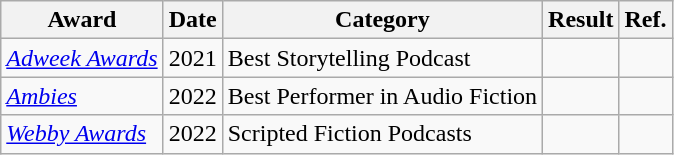<table class="wikitable sortable">
<tr>
<th>Award</th>
<th>Date</th>
<th>Category</th>
<th>Result</th>
<th>Ref.</th>
</tr>
<tr>
<td><em><a href='#'>Adweek Awards</a></em></td>
<td>2021</td>
<td>Best Storytelling Podcast</td>
<td></td>
<td></td>
</tr>
<tr>
<td><em><a href='#'>Ambies</a></em></td>
<td>2022</td>
<td>Best Performer in Audio Fiction</td>
<td></td>
<td></td>
</tr>
<tr>
<td><em><a href='#'>Webby Awards</a></em></td>
<td>2022</td>
<td>Scripted Fiction Podcasts</td>
<td></td>
<td></td>
</tr>
</table>
